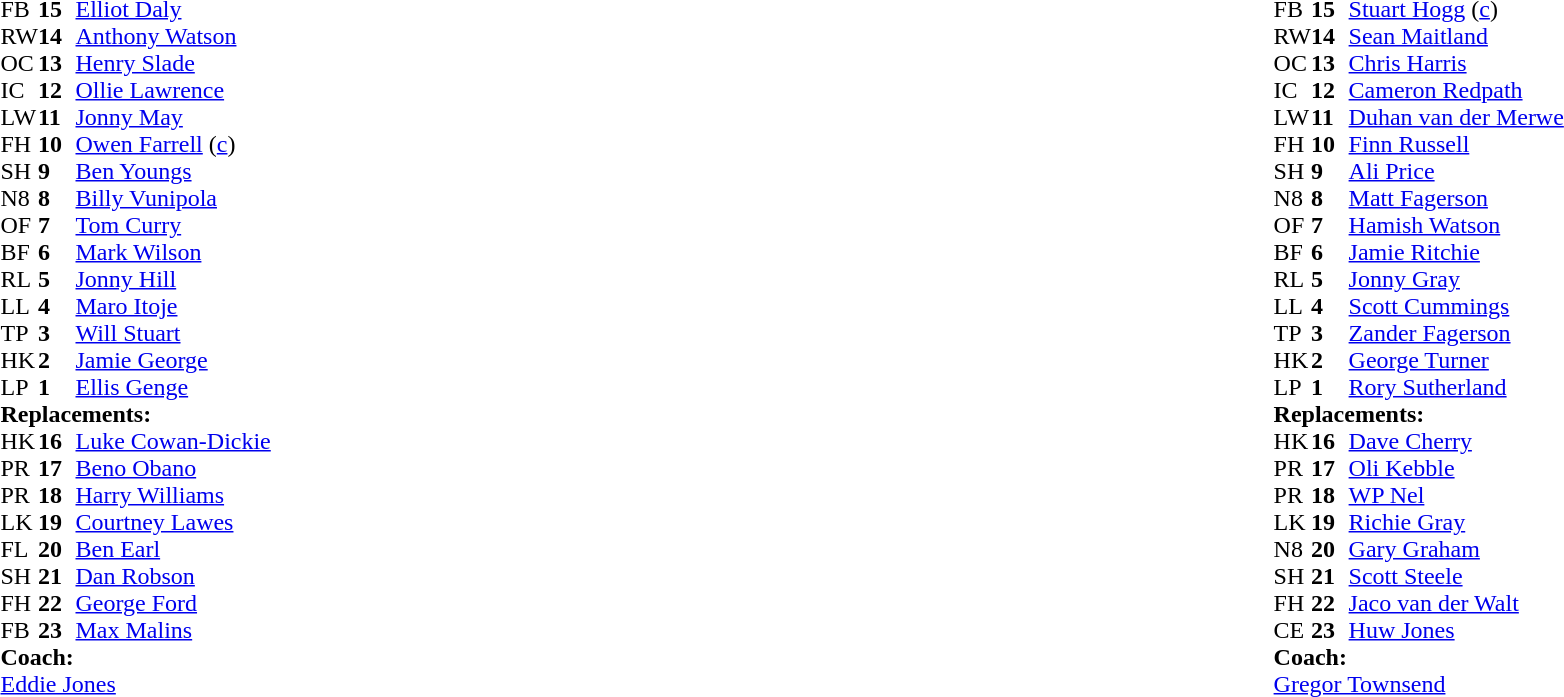<table style="width:100%">
<tr>
<td style="vertical-align:top; width:50%"><br><table cellspacing="0" cellpadding="0">
<tr>
<th width="25"></th>
<th width="25"></th>
</tr>
<tr>
<td>FB</td>
<td><strong>15</strong></td>
<td><a href='#'>Elliot Daly</a></td>
</tr>
<tr>
<td>RW</td>
<td><strong>14</strong></td>
<td><a href='#'>Anthony Watson</a></td>
<td></td>
<td></td>
</tr>
<tr>
<td>OC</td>
<td><strong>13</strong></td>
<td><a href='#'>Henry Slade</a></td>
</tr>
<tr>
<td>IC</td>
<td><strong>12</strong></td>
<td><a href='#'>Ollie Lawrence</a></td>
<td></td>
<td></td>
</tr>
<tr>
<td>LW</td>
<td><strong>11</strong></td>
<td><a href='#'>Jonny May</a></td>
</tr>
<tr>
<td>FH</td>
<td><strong>10</strong></td>
<td><a href='#'>Owen Farrell</a> (<a href='#'>c</a>)</td>
</tr>
<tr>
<td>SH</td>
<td><strong>9</strong></td>
<td><a href='#'>Ben Youngs</a></td>
<td></td>
<td></td>
</tr>
<tr>
<td>N8</td>
<td><strong>8</strong></td>
<td><a href='#'>Billy Vunipola</a></td>
<td></td>
<td></td>
</tr>
<tr>
<td>OF</td>
<td><strong>7</strong></td>
<td><a href='#'>Tom Curry</a></td>
</tr>
<tr>
<td>BF</td>
<td><strong>6</strong></td>
<td><a href='#'>Mark Wilson</a></td>
<td></td>
<td></td>
</tr>
<tr>
<td>RL</td>
<td><strong>5</strong></td>
<td><a href='#'>Jonny Hill</a></td>
</tr>
<tr>
<td>LL</td>
<td><strong>4</strong></td>
<td><a href='#'>Maro Itoje</a></td>
</tr>
<tr>
<td>TP</td>
<td><strong>3</strong></td>
<td><a href='#'>Will Stuart</a></td>
<td></td>
<td></td>
</tr>
<tr>
<td>HK</td>
<td><strong>2</strong></td>
<td><a href='#'>Jamie George</a></td>
<td></td>
<td></td>
</tr>
<tr>
<td>LP</td>
<td><strong>1</strong></td>
<td><a href='#'>Ellis Genge</a></td>
<td></td>
<td></td>
</tr>
<tr>
<td colspan="4"><strong>Replacements:</strong></td>
</tr>
<tr>
<td>HK</td>
<td><strong>16</strong></td>
<td><a href='#'>Luke Cowan-Dickie</a></td>
<td></td>
<td></td>
</tr>
<tr>
<td>PR</td>
<td><strong>17</strong></td>
<td><a href='#'>Beno Obano</a></td>
<td></td>
<td></td>
</tr>
<tr>
<td>PR</td>
<td><strong>18</strong></td>
<td><a href='#'>Harry Williams</a></td>
<td></td>
<td></td>
</tr>
<tr>
<td>LK</td>
<td><strong>19</strong></td>
<td><a href='#'>Courtney Lawes</a></td>
<td></td>
<td></td>
</tr>
<tr>
<td>FL</td>
<td><strong>20</strong></td>
<td><a href='#'>Ben Earl</a></td>
<td></td>
<td></td>
</tr>
<tr>
<td>SH</td>
<td><strong>21</strong></td>
<td><a href='#'>Dan Robson</a></td>
<td></td>
<td></td>
</tr>
<tr>
<td>FH</td>
<td><strong>22</strong></td>
<td><a href='#'>George Ford</a></td>
<td></td>
<td></td>
</tr>
<tr>
<td>FB</td>
<td><strong>23</strong></td>
<td><a href='#'>Max Malins</a></td>
<td></td>
<td></td>
</tr>
<tr>
<td colspan="4"><strong>Coach:</strong></td>
</tr>
<tr>
<td colspan="4"><a href='#'>Eddie Jones</a></td>
</tr>
</table>
</td>
<td style="vertical-align:top"></td>
<td style="vertical-align:top; width:50%"><br><table cellspacing="0" cellpadding="0" style="margin:auto">
<tr>
<th width="25"></th>
<th width="25"></th>
</tr>
<tr>
<td>FB</td>
<td><strong>15</strong></td>
<td><a href='#'>Stuart Hogg</a> (<a href='#'>c</a>)</td>
</tr>
<tr>
<td>RW</td>
<td><strong>14</strong></td>
<td><a href='#'>Sean Maitland</a></td>
<td></td>
<td></td>
</tr>
<tr>
<td>OC</td>
<td><strong>13</strong></td>
<td><a href='#'>Chris Harris</a></td>
</tr>
<tr>
<td>IC</td>
<td><strong>12</strong></td>
<td><a href='#'>Cameron Redpath</a></td>
</tr>
<tr>
<td>LW</td>
<td><strong>11</strong></td>
<td><a href='#'>Duhan van der Merwe</a></td>
</tr>
<tr>
<td>FH</td>
<td><strong>10</strong></td>
<td><a href='#'>Finn Russell</a></td>
<td></td>
</tr>
<tr>
<td>SH</td>
<td><strong>9</strong></td>
<td><a href='#'>Ali Price</a></td>
<td></td>
<td></td>
</tr>
<tr>
<td>N8</td>
<td><strong>8</strong></td>
<td><a href='#'>Matt Fagerson</a></td>
<td></td>
<td></td>
</tr>
<tr>
<td>OF</td>
<td><strong>7</strong></td>
<td><a href='#'>Hamish Watson</a></td>
</tr>
<tr>
<td>BF</td>
<td><strong>6</strong></td>
<td><a href='#'>Jamie Ritchie</a></td>
<td></td>
<td></td>
</tr>
<tr>
<td>RL</td>
<td><strong>5</strong></td>
<td><a href='#'>Jonny Gray</a></td>
</tr>
<tr>
<td>LL</td>
<td><strong>4</strong></td>
<td><a href='#'>Scott Cummings</a></td>
</tr>
<tr>
<td>TP</td>
<td><strong>3</strong></td>
<td><a href='#'>Zander Fagerson</a></td>
<td></td>
<td></td>
</tr>
<tr>
<td>HK</td>
<td><strong>2</strong></td>
<td><a href='#'>George Turner</a></td>
<td></td>
<td></td>
</tr>
<tr>
<td>LP</td>
<td><strong>1</strong></td>
<td><a href='#'>Rory Sutherland</a></td>
<td></td>
<td></td>
</tr>
<tr>
<td colspan="4"><strong>Replacements:</strong></td>
</tr>
<tr>
<td>HK</td>
<td><strong>16</strong></td>
<td><a href='#'>Dave Cherry</a></td>
<td></td>
<td></td>
</tr>
<tr>
<td>PR</td>
<td><strong>17</strong></td>
<td><a href='#'>Oli Kebble</a></td>
<td></td>
<td></td>
</tr>
<tr>
<td>PR</td>
<td><strong>18</strong></td>
<td><a href='#'>WP Nel</a></td>
<td></td>
<td></td>
</tr>
<tr>
<td>LK</td>
<td><strong>19</strong></td>
<td><a href='#'>Richie Gray</a></td>
<td></td>
<td></td>
</tr>
<tr>
<td>N8</td>
<td><strong>20</strong></td>
<td><a href='#'>Gary Graham</a></td>
<td></td>
<td></td>
</tr>
<tr>
<td>SH</td>
<td><strong>21</strong></td>
<td><a href='#'>Scott Steele</a></td>
<td></td>
<td></td>
</tr>
<tr>
<td>FH</td>
<td><strong>22</strong></td>
<td><a href='#'>Jaco van der Walt</a></td>
</tr>
<tr>
<td>CE</td>
<td><strong>23</strong></td>
<td><a href='#'>Huw Jones</a></td>
<td></td>
<td></td>
</tr>
<tr>
<td colspan="3"><strong>Coach:</strong></td>
</tr>
<tr>
<td colspan="4"><a href='#'>Gregor Townsend</a></td>
</tr>
</table>
</td>
</tr>
</table>
